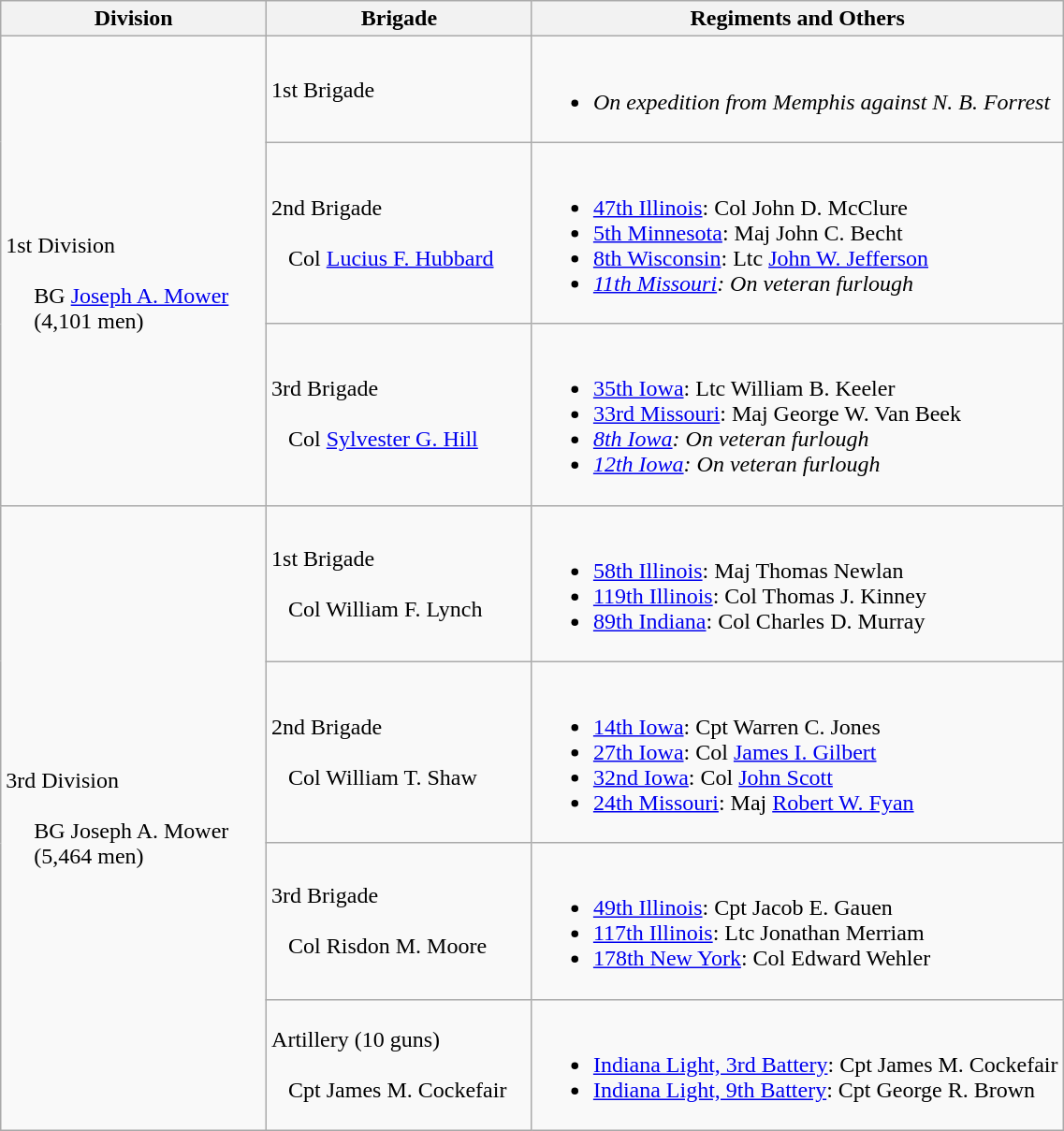<table class="wikitable">
<tr>
<th width="25%">Division</th>
<th width="25%">Brigade</th>
<th>Regiments and Others</th>
</tr>
<tr>
<td rowspan="3"><br>1st Division<br><br>    
BG <a href='#'>Joseph A. Mower</a>
<br>     (4,101 men)</td>
<td>1st Brigade</td>
<td><br><ul><li><em>On expedition from Memphis against N. B. Forrest</em></li></ul></td>
</tr>
<tr>
<td>2nd Brigade<br><br>  
Col <a href='#'>Lucius F. Hubbard</a></td>
<td><br><ul><li><a href='#'>47th Illinois</a>: Col John D. McClure</li><li><a href='#'>5th Minnesota</a>: Maj John C. Becht</li><li><a href='#'>8th Wisconsin</a>: Ltc <a href='#'>John W. Jefferson</a></li><li><em><a href='#'>11th Missouri</a>: On veteran furlough</em></li></ul></td>
</tr>
<tr>
<td>3rd Brigade<br><br>  
Col <a href='#'>Sylvester G. Hill</a></td>
<td><br><ul><li><a href='#'>35th Iowa</a>: Ltc William B. Keeler</li><li><a href='#'>33rd Missouri</a>: Maj George W. Van Beek</li><li><em><a href='#'>8th Iowa</a>: On veteran furlough</em></li><li><em><a href='#'>12th Iowa</a>: On veteran furlough</em></li></ul></td>
</tr>
<tr>
<td rowspan="4">3rd Division<br><br>    
BG Joseph A. Mower
<br>     (5,464 men)</td>
<td>1st Brigade<br><br>  
Col William F. Lynch</td>
<td><br><ul><li><a href='#'>58th Illinois</a>: Maj Thomas Newlan</li><li><a href='#'>119th Illinois</a>: Col Thomas J. Kinney</li><li><a href='#'>89th Indiana</a>: Col Charles D. Murray</li></ul></td>
</tr>
<tr>
<td>2nd Brigade<br><br>  
Col William T. Shaw</td>
<td><br><ul><li><a href='#'>14th Iowa</a>: Cpt Warren C. Jones</li><li><a href='#'>27th Iowa</a>: Col <a href='#'>James I. Gilbert</a></li><li><a href='#'>32nd Iowa</a>: Col <a href='#'>John Scott</a></li><li><a href='#'>24th Missouri</a>: Maj <a href='#'>Robert W. Fyan</a></li></ul></td>
</tr>
<tr>
<td>3rd Brigade<br><br>  
Col Risdon M. Moore</td>
<td><br><ul><li><a href='#'>49th Illinois</a>: Cpt Jacob E. Gauen</li><li><a href='#'>117th Illinois</a>: Ltc Jonathan Merriam</li><li><a href='#'>178th New York</a>: Col Edward Wehler</li></ul></td>
</tr>
<tr>
<td>Artillery (10 guns)<br><br>  
Cpt James M. Cockefair</td>
<td><br><ul><li><a href='#'>Indiana Light, 3rd Battery</a>: Cpt James M. Cockefair</li><li><a href='#'>Indiana Light, 9th Battery</a>: Cpt George R. Brown</li></ul></td>
</tr>
</table>
